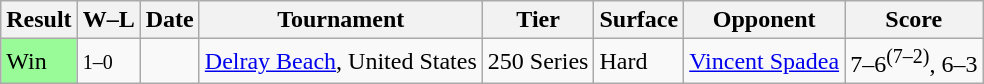<table class="sortable wikitable">
<tr>
<th>Result</th>
<th class="unsortable">W–L</th>
<th>Date</th>
<th>Tournament</th>
<th>Tier</th>
<th>Surface</th>
<th>Opponent</th>
<th class="unsortable">Score</th>
</tr>
<tr>
<td bgcolor=98FB98>Win</td>
<td><small>1–0</small></td>
<td><a href='#'></a></td>
<td><a href='#'>Delray Beach</a>, United States</td>
<td>250 Series</td>
<td>Hard</td>
<td> <a href='#'>Vincent Spadea</a></td>
<td>7–6<sup>(7–2)</sup>, 6–3</td>
</tr>
</table>
